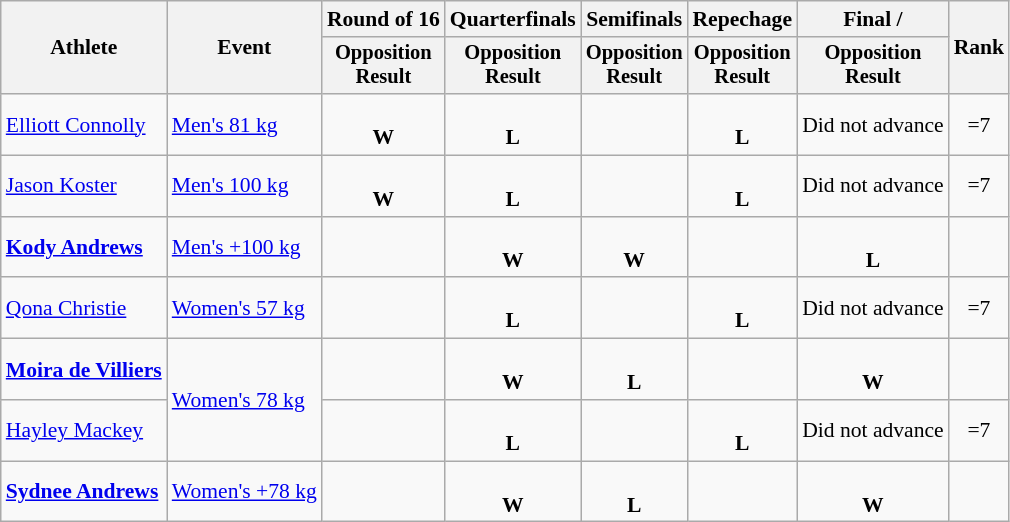<table class="wikitable" style="font-size:90%;">
<tr>
<th rowspan=2>Athlete</th>
<th rowspan=2>Event</th>
<th>Round of 16</th>
<th>Quarterfinals</th>
<th>Semifinals</th>
<th>Repechage</th>
<th>Final / </th>
<th rowspan=2>Rank</th>
</tr>
<tr style="font-size:95%">
<th>Opposition<br>Result</th>
<th>Opposition<br>Result</th>
<th>Opposition<br>Result</th>
<th>Opposition<br>Result</th>
<th>Opposition<br>Result</th>
</tr>
<tr align=center>
<td align=left><a href='#'>Elliott Connolly</a></td>
<td align=left><a href='#'>Men's 81 kg</a></td>
<td><br><strong>W</strong> </td>
<td><br><strong>L</strong> </td>
<td></td>
<td><br><strong>L</strong> </td>
<td>Did not advance</td>
<td>=7</td>
</tr>
<tr align=center>
<td align=left><a href='#'>Jason Koster</a></td>
<td align=left><a href='#'>Men's 100 kg</a></td>
<td><br><strong>W</strong> </td>
<td><br><strong>L</strong> </td>
<td></td>
<td><br><strong>L</strong> </td>
<td>Did not advance</td>
<td>=7</td>
</tr>
<tr align=center>
<td align=left><strong><a href='#'>Kody Andrews</a></strong></td>
<td align=left><a href='#'>Men's +100 kg</a></td>
<td></td>
<td><br><strong>W</strong> </td>
<td><br><strong>W</strong> </td>
<td></td>
<td><br><strong>L</strong> </td>
<td></td>
</tr>
<tr align=center>
<td align=left><a href='#'>Qona Christie</a></td>
<td align=left><a href='#'>Women's 57 kg</a></td>
<td></td>
<td><br><strong>L</strong> </td>
<td></td>
<td><br><strong>L</strong> </td>
<td>Did not advance</td>
<td>=7</td>
</tr>
<tr align=center>
<td align=left><strong><a href='#'>Moira de Villiers</a></strong></td>
<td align=left rowspan=2><a href='#'>Women's 78 kg</a></td>
<td></td>
<td><br><strong>W</strong> </td>
<td><br><strong>L</strong> </td>
<td></td>
<td><br><strong>W</strong> </td>
<td></td>
</tr>
<tr align=center>
<td align=left><a href='#'>Hayley Mackey</a></td>
<td></td>
<td><br><strong>L</strong> </td>
<td></td>
<td><br><strong>L</strong> </td>
<td>Did not advance</td>
<td>=7</td>
</tr>
<tr align=center>
<td align=left><strong><a href='#'>Sydnee Andrews</a></strong></td>
<td align=left><a href='#'>Women's +78 kg</a></td>
<td></td>
<td><br><strong>W</strong> </td>
<td><br><strong>L</strong> </td>
<td></td>
<td><br><strong>W</strong> </td>
<td></td>
</tr>
</table>
